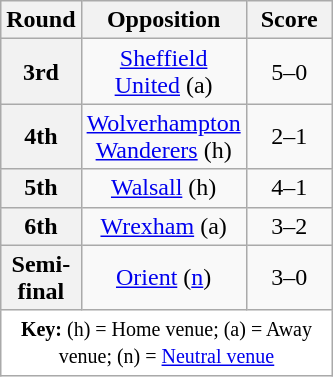<table class="wikitable plainrowheaders" style="text-align:center;margin-left:1em;float:right">
<tr>
<th width="25">Round</th>
<th width="90">Opposition</th>
<th width="50">Score</th>
</tr>
<tr>
<th scope=row style="text-align:center">3rd</th>
<td><a href='#'>Sheffield United</a> (a)</td>
<td>5–0</td>
</tr>
<tr>
<th scope=row style="text-align:center">4th</th>
<td><a href='#'>Wolverhampton Wanderers</a> (h)</td>
<td>2–1</td>
</tr>
<tr>
<th scope=row style="text-align:center">5th</th>
<td><a href='#'>Walsall</a> (h)</td>
<td>4–1</td>
</tr>
<tr>
<th scope=row style="text-align:center">6th</th>
<td><a href='#'>Wrexham</a> (a)</td>
<td>3–2</td>
</tr>
<tr>
<th scope=row style="text-align:center">Semi-final</th>
<td><a href='#'>Orient</a> (<a href='#'>n</a>)</td>
<td>3–0</td>
</tr>
<tr>
<td colspan="3" style="background-color:white;"><small><strong>Key:</strong> (h) = Home venue; (a) = Away venue; (n) = <a href='#'>Neutral venue</a></small></td>
</tr>
</table>
